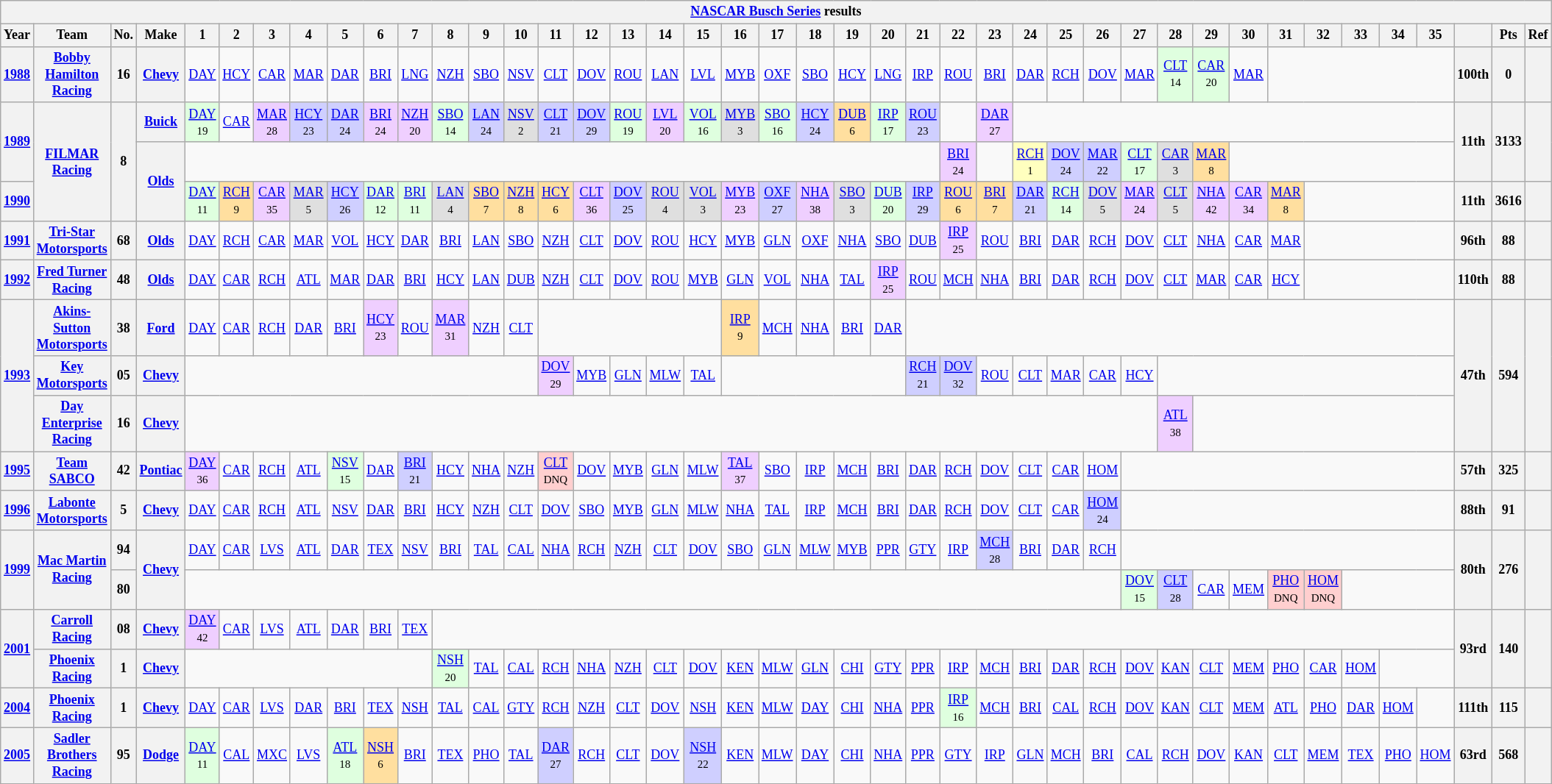<table class="wikitable" style="text-align:center; font-size:75%">
<tr>
<th colspan=42><a href='#'>NASCAR Busch Series</a> results</th>
</tr>
<tr>
<th>Year</th>
<th>Team</th>
<th>No.</th>
<th>Make</th>
<th>1</th>
<th>2</th>
<th>3</th>
<th>4</th>
<th>5</th>
<th>6</th>
<th>7</th>
<th>8</th>
<th>9</th>
<th>10</th>
<th>11</th>
<th>12</th>
<th>13</th>
<th>14</th>
<th>15</th>
<th>16</th>
<th>17</th>
<th>18</th>
<th>19</th>
<th>20</th>
<th>21</th>
<th>22</th>
<th>23</th>
<th>24</th>
<th>25</th>
<th>26</th>
<th>27</th>
<th>28</th>
<th>29</th>
<th>30</th>
<th>31</th>
<th>32</th>
<th>33</th>
<th>34</th>
<th>35</th>
<th></th>
<th>Pts</th>
<th>Ref</th>
</tr>
<tr>
<th><a href='#'>1988</a></th>
<th><a href='#'>Bobby Hamilton Racing</a></th>
<th>16</th>
<th><a href='#'>Chevy</a></th>
<td><a href='#'>DAY</a></td>
<td><a href='#'>HCY</a></td>
<td><a href='#'>CAR</a></td>
<td><a href='#'>MAR</a></td>
<td><a href='#'>DAR</a></td>
<td><a href='#'>BRI</a></td>
<td><a href='#'>LNG</a></td>
<td><a href='#'>NZH</a></td>
<td><a href='#'>SBO</a></td>
<td><a href='#'>NSV</a></td>
<td><a href='#'>CLT</a></td>
<td><a href='#'>DOV</a></td>
<td><a href='#'>ROU</a></td>
<td><a href='#'>LAN</a></td>
<td><a href='#'>LVL</a></td>
<td><a href='#'>MYB</a></td>
<td><a href='#'>OXF</a></td>
<td><a href='#'>SBO</a></td>
<td><a href='#'>HCY</a></td>
<td><a href='#'>LNG</a></td>
<td><a href='#'>IRP</a></td>
<td><a href='#'>ROU</a></td>
<td><a href='#'>BRI</a></td>
<td><a href='#'>DAR</a></td>
<td><a href='#'>RCH</a></td>
<td><a href='#'>DOV</a></td>
<td><a href='#'>MAR</a></td>
<td style="background:#DFFFDF;"><a href='#'>CLT</a><br><small>14</small></td>
<td style="background:#DFFFDF;"><a href='#'>CAR</a><br><small>20</small></td>
<td><a href='#'>MAR</a></td>
<td colspan=5></td>
<th>100th</th>
<th>0</th>
<th></th>
</tr>
<tr>
<th rowspan=2><a href='#'>1989</a></th>
<th rowspan=3><a href='#'>FILMAR Racing</a></th>
<th rowspan=3>8</th>
<th><a href='#'>Buick</a></th>
<td style="background:#DFFFDF;"><a href='#'>DAY</a><br><small>19</small></td>
<td><a href='#'>CAR</a></td>
<td style="background:#EDCFFF;"><a href='#'>MAR</a><br><small>28</small></td>
<td style="background:#CFCFFF;"><a href='#'>HCY</a><br><small>23</small></td>
<td style="background:#CFCFFF;"><a href='#'>DAR</a><br><small>24</small></td>
<td style="background:#EFCFFF;"><a href='#'>BRI</a><br><small>24</small></td>
<td style="background:#EFCFFF;"><a href='#'>NZH</a><br><small>20</small></td>
<td style="background:#DFFFDF;"><a href='#'>SBO</a><br><small>14</small></td>
<td style="background:#CFCFFF;"><a href='#'>LAN</a><br><small>24</small></td>
<td style="background:#DFDFDF;"><a href='#'>NSV</a><br><small>2</small></td>
<td style="background:#CFCFFF;"><a href='#'>CLT</a><br><small>21</small></td>
<td style="background:#CFCFFF;"><a href='#'>DOV</a><br><small>29</small></td>
<td style="background:#DFFFDF;"><a href='#'>ROU</a><br><small>19</small></td>
<td style="background:#EFCFFF;"><a href='#'>LVL</a><br><small>20</small></td>
<td style="background:#DFFFDF;"><a href='#'>VOL</a><br><small>16</small></td>
<td style="background:#DFDFDF;"><a href='#'>MYB</a><br><small>3</small></td>
<td style="background:#DFFFDF;"><a href='#'>SBO</a><br><small>16</small></td>
<td style="background:#CFCFFF;"><a href='#'>HCY</a><br><small>24</small></td>
<td style="background:#FFDF9F;"><a href='#'>DUB</a><br><small>6</small></td>
<td style="background:#DFFFDF;"><a href='#'>IRP</a><br><small>17</small></td>
<td style="background:#CFCFFF;"><a href='#'>ROU</a><br><small>23</small></td>
<td></td>
<td style="background:#EFCFFF;"><a href='#'>DAR</a><br><small>27</small></td>
<td colspan=12></td>
<th rowspan=2>11th</th>
<th rowspan=2>3133</th>
<th rowspan=2></th>
</tr>
<tr>
<th rowspan=2><a href='#'>Olds</a></th>
<td colspan=21></td>
<td style="background:#EFCFFF;"><a href='#'>BRI</a><br><small>24</small></td>
<td></td>
<td style="background:#FFFFBF;"><a href='#'>RCH</a><br><small>1</small></td>
<td style="background:#CFCFFF;"><a href='#'>DOV</a><br><small>24</small></td>
<td style="background:#CFCFFF;"><a href='#'>MAR</a><br><small>22</small></td>
<td style="background:#DFFFDF;"><a href='#'>CLT</a><br><small>17</small></td>
<td style="background:#DFDFDF;"><a href='#'>CAR</a><br><small>3</small></td>
<td style="background:#FFDF9F;"><a href='#'>MAR</a><br><small>8</small></td>
<td colspan=9></td>
</tr>
<tr>
<th><a href='#'>1990</a></th>
<td style="background:#DFFFDF;"><a href='#'>DAY</a><br><small>11</small></td>
<td style="background:#FFDF9F;"><a href='#'>RCH</a><br><small>9</small></td>
<td style="background:#EFCFFF;"><a href='#'>CAR</a><br><small>35</small></td>
<td style="background:#DFDFDF;"><a href='#'>MAR</a><br><small>5</small></td>
<td style="background:#CFCFFF;"><a href='#'>HCY</a><br><small>26</small></td>
<td style="background:#DFFFDF;"><a href='#'>DAR</a><br><small>12</small></td>
<td style="background:#DFFFDF;"><a href='#'>BRI</a><br><small>11</small></td>
<td style="background:#DFDFDF;"><a href='#'>LAN</a><br><small>4</small></td>
<td style="background:#FFDF9F;"><a href='#'>SBO</a><br><small>7</small></td>
<td style="background:#FFDF9F;"><a href='#'>NZH</a><br><small>8</small></td>
<td style="background:#FFDF9F;"><a href='#'>HCY</a><br><small>6</small></td>
<td style="background:#EFCFFF;"><a href='#'>CLT</a><br><small>36</small></td>
<td style="background:#CFCFFF;"><a href='#'>DOV</a><br><small>25</small></td>
<td style="background:#DFDFDF;"><a href='#'>ROU</a><br><small>4</small></td>
<td style="background:#DFDFDF;"><a href='#'>VOL</a><br><small>3</small></td>
<td style="background:#EFCFFF;"><a href='#'>MYB</a><br><small>23</small></td>
<td style="background:#CFCFFF;"><a href='#'>OXF</a><br><small>27</small></td>
<td style="background:#EFCFFF;"><a href='#'>NHA</a><br><small>38</small></td>
<td style="background:#DFDFDF;"><a href='#'>SBO</a><br><small>3</small></td>
<td style="background:#DFFFDF;"><a href='#'>DUB</a><br><small>20</small></td>
<td style="background:#CFCFFF;"><a href='#'>IRP</a><br><small>29</small></td>
<td style="background:#FFDF9F;"><a href='#'>ROU</a><br><small>6</small></td>
<td style="background:#FFDF9F;"><a href='#'>BRI</a><br><small>7</small></td>
<td style="background:#CFCFFF;"><a href='#'>DAR</a><br><small>21</small></td>
<td style="background:#DFFFDF;"><a href='#'>RCH</a><br><small>14</small></td>
<td style="background:#DFDFDF;"><a href='#'>DOV</a><br><small>5</small></td>
<td style="background:#EFCFFF;"><a href='#'>MAR</a><br><small>24</small></td>
<td style="background:#DFDFDF;"><a href='#'>CLT</a><br><small>5</small></td>
<td style="background:#EFCFFF;"><a href='#'>NHA</a><br><small>42</small></td>
<td style="background:#EFCFFF;"><a href='#'>CAR</a><br><small>34</small></td>
<td style="background:#FFDF9F;"><a href='#'>MAR</a><br><small>8</small></td>
<td colspan=4></td>
<th>11th</th>
<th>3616</th>
<th></th>
</tr>
<tr>
<th><a href='#'>1991</a></th>
<th><a href='#'>Tri-Star Motorsports</a></th>
<th>68</th>
<th><a href='#'>Olds</a></th>
<td><a href='#'>DAY</a></td>
<td><a href='#'>RCH</a></td>
<td><a href='#'>CAR</a></td>
<td><a href='#'>MAR</a></td>
<td><a href='#'>VOL</a></td>
<td><a href='#'>HCY</a></td>
<td><a href='#'>DAR</a></td>
<td><a href='#'>BRI</a></td>
<td><a href='#'>LAN</a></td>
<td><a href='#'>SBO</a></td>
<td><a href='#'>NZH</a></td>
<td><a href='#'>CLT</a></td>
<td><a href='#'>DOV</a></td>
<td><a href='#'>ROU</a></td>
<td><a href='#'>HCY</a></td>
<td><a href='#'>MYB</a></td>
<td><a href='#'>GLN</a></td>
<td><a href='#'>OXF</a></td>
<td><a href='#'>NHA</a></td>
<td><a href='#'>SBO</a></td>
<td><a href='#'>DUB</a></td>
<td style="background:#EFCFFF;"><a href='#'>IRP</a><br><small>25</small></td>
<td><a href='#'>ROU</a></td>
<td><a href='#'>BRI</a></td>
<td><a href='#'>DAR</a></td>
<td><a href='#'>RCH</a></td>
<td><a href='#'>DOV</a></td>
<td><a href='#'>CLT</a></td>
<td><a href='#'>NHA</a></td>
<td><a href='#'>CAR</a></td>
<td><a href='#'>MAR</a></td>
<td colspan=4></td>
<th>96th</th>
<th>88</th>
<th></th>
</tr>
<tr>
<th><a href='#'>1992</a></th>
<th><a href='#'>Fred Turner Racing</a></th>
<th>48</th>
<th><a href='#'>Olds</a></th>
<td><a href='#'>DAY</a></td>
<td><a href='#'>CAR</a></td>
<td><a href='#'>RCH</a></td>
<td><a href='#'>ATL</a></td>
<td><a href='#'>MAR</a></td>
<td><a href='#'>DAR</a></td>
<td><a href='#'>BRI</a></td>
<td><a href='#'>HCY</a></td>
<td><a href='#'>LAN</a></td>
<td><a href='#'>DUB</a></td>
<td><a href='#'>NZH</a></td>
<td><a href='#'>CLT</a></td>
<td><a href='#'>DOV</a></td>
<td><a href='#'>ROU</a></td>
<td><a href='#'>MYB</a></td>
<td><a href='#'>GLN</a></td>
<td><a href='#'>VOL</a></td>
<td><a href='#'>NHA</a></td>
<td><a href='#'>TAL</a></td>
<td style="background:#EFCFFF;"><a href='#'>IRP</a><br><small>25</small></td>
<td><a href='#'>ROU</a></td>
<td><a href='#'>MCH</a></td>
<td><a href='#'>NHA</a></td>
<td><a href='#'>BRI</a></td>
<td><a href='#'>DAR</a></td>
<td><a href='#'>RCH</a></td>
<td><a href='#'>DOV</a></td>
<td><a href='#'>CLT</a></td>
<td><a href='#'>MAR</a></td>
<td><a href='#'>CAR</a></td>
<td><a href='#'>HCY</a></td>
<td colspan=4></td>
<th>110th</th>
<th>88</th>
<th></th>
</tr>
<tr>
<th rowspan=3><a href='#'>1993</a></th>
<th><a href='#'>Akins-Sutton Motorsports</a></th>
<th>38</th>
<th><a href='#'>Ford</a></th>
<td><a href='#'>DAY</a></td>
<td><a href='#'>CAR</a></td>
<td><a href='#'>RCH</a></td>
<td><a href='#'>DAR</a></td>
<td><a href='#'>BRI</a></td>
<td style="background:#EFCFFF;"><a href='#'>HCY</a><br><small>23</small></td>
<td><a href='#'>ROU</a></td>
<td style="background:#EFCFFF;"><a href='#'>MAR</a><br><small>31</small></td>
<td><a href='#'>NZH</a></td>
<td><a href='#'>CLT</a></td>
<td colspan=5></td>
<td style="background:#FFDF9F;"><a href='#'>IRP</a><br><small>9</small></td>
<td><a href='#'>MCH</a></td>
<td><a href='#'>NHA</a></td>
<td><a href='#'>BRI</a></td>
<td><a href='#'>DAR</a></td>
<td colspan=15></td>
<th rowspan=3>47th</th>
<th rowspan=3>594</th>
<th rowspan=3></th>
</tr>
<tr>
<th><a href='#'>Key Motorsports</a></th>
<th>05</th>
<th><a href='#'>Chevy</a></th>
<td colspan=10></td>
<td style="background:#EFCFFF;"><a href='#'>DOV</a><br><small>29</small></td>
<td><a href='#'>MYB</a></td>
<td><a href='#'>GLN</a></td>
<td><a href='#'>MLW</a></td>
<td><a href='#'>TAL</a></td>
<td colspan=5></td>
<td style="background:#CFCFFF;"><a href='#'>RCH</a><br><small>21</small></td>
<td style="background:#CFCFFF;"><a href='#'>DOV</a><br><small>32</small></td>
<td><a href='#'>ROU</a></td>
<td><a href='#'>CLT</a></td>
<td><a href='#'>MAR</a></td>
<td><a href='#'>CAR</a></td>
<td><a href='#'>HCY</a></td>
<td colspan=8></td>
</tr>
<tr>
<th><a href='#'>Day Enterprise Racing</a></th>
<th>16</th>
<th><a href='#'>Chevy</a></th>
<td colspan=27></td>
<td style="background:#EFCFFF;"><a href='#'>ATL</a><br><small>38</small></td>
<td colspan=7></td>
</tr>
<tr>
<th><a href='#'>1995</a></th>
<th><a href='#'>Team SABCO</a></th>
<th>42</th>
<th><a href='#'>Pontiac</a></th>
<td style="background:#EFCFFF;"><a href='#'>DAY</a><br><small>36</small></td>
<td><a href='#'>CAR</a></td>
<td><a href='#'>RCH</a></td>
<td><a href='#'>ATL</a></td>
<td style="background:#DFFFDF;"><a href='#'>NSV</a><br><small>15</small></td>
<td><a href='#'>DAR</a></td>
<td style="background:#CFCFFF;"><a href='#'>BRI</a><br><small>21</small></td>
<td><a href='#'>HCY</a></td>
<td><a href='#'>NHA</a></td>
<td><a href='#'>NZH</a></td>
<td style="background:#FFCFCF;"><a href='#'>CLT</a><br><small>DNQ</small></td>
<td><a href='#'>DOV</a></td>
<td><a href='#'>MYB</a></td>
<td><a href='#'>GLN</a></td>
<td><a href='#'>MLW</a></td>
<td style="background:#EFCFFF;"><a href='#'>TAL</a><br><small>37</small></td>
<td><a href='#'>SBO</a></td>
<td><a href='#'>IRP</a></td>
<td><a href='#'>MCH</a></td>
<td><a href='#'>BRI</a></td>
<td><a href='#'>DAR</a></td>
<td><a href='#'>RCH</a></td>
<td><a href='#'>DOV</a></td>
<td><a href='#'>CLT</a></td>
<td><a href='#'>CAR</a></td>
<td><a href='#'>HOM</a></td>
<td colspan=9></td>
<th>57th</th>
<th>325</th>
<th></th>
</tr>
<tr>
<th><a href='#'>1996</a></th>
<th><a href='#'>Labonte Motorsports</a></th>
<th>5</th>
<th><a href='#'>Chevy</a></th>
<td><a href='#'>DAY</a></td>
<td><a href='#'>CAR</a></td>
<td><a href='#'>RCH</a></td>
<td><a href='#'>ATL</a></td>
<td><a href='#'>NSV</a></td>
<td><a href='#'>DAR</a></td>
<td><a href='#'>BRI</a></td>
<td><a href='#'>HCY</a></td>
<td><a href='#'>NZH</a></td>
<td><a href='#'>CLT</a></td>
<td><a href='#'>DOV</a></td>
<td><a href='#'>SBO</a></td>
<td><a href='#'>MYB</a></td>
<td><a href='#'>GLN</a></td>
<td><a href='#'>MLW</a></td>
<td><a href='#'>NHA</a></td>
<td><a href='#'>TAL</a></td>
<td><a href='#'>IRP</a></td>
<td><a href='#'>MCH</a></td>
<td><a href='#'>BRI</a></td>
<td><a href='#'>DAR</a></td>
<td><a href='#'>RCH</a></td>
<td><a href='#'>DOV</a></td>
<td><a href='#'>CLT</a></td>
<td><a href='#'>CAR</a></td>
<td style="background:#CFCFFF;"><a href='#'>HOM</a><br><small>24</small></td>
<td colspan=9></td>
<th>88th</th>
<th>91</th>
<th></th>
</tr>
<tr>
<th rowspan=2><a href='#'>1999</a></th>
<th rowspan=2><a href='#'>Mac Martin Racing</a></th>
<th>94</th>
<th rowspan=2><a href='#'>Chevy</a></th>
<td><a href='#'>DAY</a></td>
<td><a href='#'>CAR</a></td>
<td><a href='#'>LVS</a></td>
<td><a href='#'>ATL</a></td>
<td><a href='#'>DAR</a></td>
<td><a href='#'>TEX</a></td>
<td><a href='#'>NSV</a></td>
<td><a href='#'>BRI</a></td>
<td><a href='#'>TAL</a></td>
<td><a href='#'>CAL</a></td>
<td><a href='#'>NHA</a></td>
<td><a href='#'>RCH</a></td>
<td><a href='#'>NZH</a></td>
<td><a href='#'>CLT</a></td>
<td><a href='#'>DOV</a></td>
<td><a href='#'>SBO</a></td>
<td><a href='#'>GLN</a></td>
<td><a href='#'>MLW</a></td>
<td><a href='#'>MYB</a></td>
<td><a href='#'>PPR</a></td>
<td><a href='#'>GTY</a></td>
<td><a href='#'>IRP</a></td>
<td style="background:#CFCFFF;"><a href='#'>MCH</a><br><small>28</small></td>
<td><a href='#'>BRI</a></td>
<td><a href='#'>DAR</a></td>
<td><a href='#'>RCH</a></td>
<td colspan=9></td>
<th rowspan=2>80th</th>
<th rowspan=2>276</th>
<th rowspan=2></th>
</tr>
<tr>
<th>80</th>
<td colspan=26></td>
<td style="background:#DFFFDF;"><a href='#'>DOV</a><br><small>15</small></td>
<td style="background:#CFCFFF;"><a href='#'>CLT</a><br><small>28</small></td>
<td><a href='#'>CAR</a></td>
<td><a href='#'>MEM</a></td>
<td style="background:#FFCFCF;"><a href='#'>PHO</a><br><small>DNQ</small></td>
<td style="background:#FFCFCF;"><a href='#'>HOM</a><br><small>DNQ</small></td>
<td colspan=3></td>
</tr>
<tr>
<th rowspan=2><a href='#'>2001</a></th>
<th><a href='#'>Carroll Racing</a></th>
<th>08</th>
<th><a href='#'>Chevy</a></th>
<td style="background:#EFCFFF;"><a href='#'>DAY</a><br><small>42</small></td>
<td><a href='#'>CAR</a></td>
<td><a href='#'>LVS</a></td>
<td><a href='#'>ATL</a></td>
<td><a href='#'>DAR</a></td>
<td><a href='#'>BRI</a></td>
<td><a href='#'>TEX</a></td>
<td colspan=28></td>
<th rowspan=2>93rd</th>
<th rowspan=2>140</th>
<th rowspan=2></th>
</tr>
<tr>
<th><a href='#'>Phoenix Racing</a></th>
<th>1</th>
<th><a href='#'>Chevy</a></th>
<td colspan=7></td>
<td style="background:#DFFFDF;"><a href='#'>NSH</a><br><small>20</small></td>
<td><a href='#'>TAL</a></td>
<td><a href='#'>CAL</a></td>
<td><a href='#'>RCH</a></td>
<td><a href='#'>NHA</a></td>
<td><a href='#'>NZH</a></td>
<td><a href='#'>CLT</a></td>
<td><a href='#'>DOV</a></td>
<td><a href='#'>KEN</a></td>
<td><a href='#'>MLW</a></td>
<td><a href='#'>GLN</a></td>
<td><a href='#'>CHI</a></td>
<td><a href='#'>GTY</a></td>
<td><a href='#'>PPR</a></td>
<td><a href='#'>IRP</a></td>
<td><a href='#'>MCH</a></td>
<td><a href='#'>BRI</a></td>
<td><a href='#'>DAR</a></td>
<td><a href='#'>RCH</a></td>
<td><a href='#'>DOV</a></td>
<td><a href='#'>KAN</a></td>
<td><a href='#'>CLT</a></td>
<td><a href='#'>MEM</a></td>
<td><a href='#'>PHO</a></td>
<td><a href='#'>CAR</a></td>
<td><a href='#'>HOM</a></td>
<td colspan=2></td>
</tr>
<tr>
<th><a href='#'>2004</a></th>
<th><a href='#'>Phoenix Racing</a></th>
<th>1</th>
<th><a href='#'>Chevy</a></th>
<td><a href='#'>DAY</a></td>
<td><a href='#'>CAR</a></td>
<td><a href='#'>LVS</a></td>
<td><a href='#'>DAR</a></td>
<td><a href='#'>BRI</a></td>
<td><a href='#'>TEX</a></td>
<td><a href='#'>NSH</a></td>
<td><a href='#'>TAL</a></td>
<td><a href='#'>CAL</a></td>
<td><a href='#'>GTY</a></td>
<td><a href='#'>RCH</a></td>
<td><a href='#'>NZH</a></td>
<td><a href='#'>CLT</a></td>
<td><a href='#'>DOV</a></td>
<td><a href='#'>NSH</a></td>
<td><a href='#'>KEN</a></td>
<td><a href='#'>MLW</a></td>
<td><a href='#'>DAY</a></td>
<td><a href='#'>CHI</a></td>
<td><a href='#'>NHA</a></td>
<td><a href='#'>PPR</a></td>
<td style="background:#DFFFDF;"><a href='#'>IRP</a><br><small>16</small></td>
<td><a href='#'>MCH</a></td>
<td><a href='#'>BRI</a></td>
<td><a href='#'>CAL</a></td>
<td><a href='#'>RCH</a></td>
<td><a href='#'>DOV</a></td>
<td><a href='#'>KAN</a></td>
<td><a href='#'>CLT</a></td>
<td><a href='#'>MEM</a></td>
<td><a href='#'>ATL</a></td>
<td><a href='#'>PHO</a></td>
<td><a href='#'>DAR</a></td>
<td><a href='#'>HOM</a></td>
<td></td>
<th>111th</th>
<th>115</th>
<th></th>
</tr>
<tr>
<th><a href='#'>2005</a></th>
<th><a href='#'>Sadler Brothers Racing</a></th>
<th>95</th>
<th><a href='#'>Dodge</a></th>
<td style="background:#DFFFDF;"><a href='#'>DAY</a><br><small>11</small></td>
<td><a href='#'>CAL</a></td>
<td><a href='#'>MXC</a></td>
<td><a href='#'>LVS</a></td>
<td style="background:#DFFFDF;"><a href='#'>ATL</a><br><small>18</small></td>
<td style="background:#FFDF9F;"><a href='#'>NSH</a><br><small>6</small></td>
<td><a href='#'>BRI</a></td>
<td><a href='#'>TEX</a></td>
<td><a href='#'>PHO</a></td>
<td><a href='#'>TAL</a></td>
<td style="background:#CFCFFF;"><a href='#'>DAR</a><br><small>27</small></td>
<td><a href='#'>RCH</a></td>
<td><a href='#'>CLT</a></td>
<td><a href='#'>DOV</a></td>
<td style="background:#CFCFFF;"><a href='#'>NSH</a><br><small>22</small></td>
<td><a href='#'>KEN</a></td>
<td><a href='#'>MLW</a></td>
<td><a href='#'>DAY</a></td>
<td><a href='#'>CHI</a></td>
<td><a href='#'>NHA</a></td>
<td><a href='#'>PPR</a></td>
<td><a href='#'>GTY</a></td>
<td><a href='#'>IRP</a></td>
<td><a href='#'>GLN</a></td>
<td><a href='#'>MCH</a></td>
<td><a href='#'>BRI</a></td>
<td><a href='#'>CAL</a></td>
<td><a href='#'>RCH</a></td>
<td><a href='#'>DOV</a></td>
<td><a href='#'>KAN</a></td>
<td><a href='#'>CLT</a></td>
<td><a href='#'>MEM</a></td>
<td><a href='#'>TEX</a></td>
<td><a href='#'>PHO</a></td>
<td><a href='#'>HOM</a></td>
<th>63rd</th>
<th>568</th>
<th></th>
</tr>
</table>
